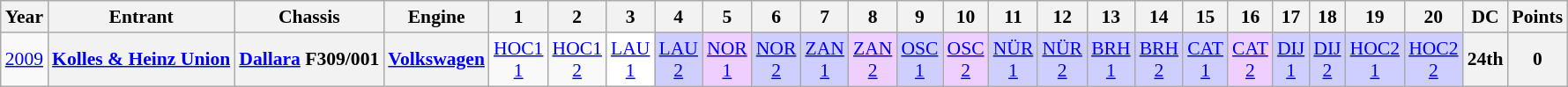<table class="wikitable" style="text-align:center; font-size:90%">
<tr>
<th>Year</th>
<th>Entrant</th>
<th>Chassis</th>
<th>Engine</th>
<th>1</th>
<th>2</th>
<th>3</th>
<th>4</th>
<th>5</th>
<th>6</th>
<th>7</th>
<th>8</th>
<th>9</th>
<th>10</th>
<th>11</th>
<th>12</th>
<th>13</th>
<th>14</th>
<th>15</th>
<th>16</th>
<th>17</th>
<th>18</th>
<th>19</th>
<th>20</th>
<th>DC</th>
<th>Points</th>
</tr>
<tr>
<td><a href='#'>2009</a></td>
<th><a href='#'>Kolles & Heinz Union</a></th>
<th><a href='#'>Dallara</a> F309/001</th>
<th><a href='#'>Volkswagen</a></th>
<td><a href='#'>HOC1<br>1</a></td>
<td><a href='#'>HOC1<br>2</a></td>
<td style="background:#FFFFFF;"><a href='#'>LAU<br>1</a><br></td>
<td style="background:#CFCFFF;"><a href='#'>LAU<br>2</a><br></td>
<td style="background:#EFCFFF;"><a href='#'>NOR<br>1</a><br></td>
<td style="background:#CFCFFF;"><a href='#'>NOR<br>2</a><br></td>
<td style="background:#CFCFFF;"><a href='#'>ZAN<br>1</a><br></td>
<td style="background:#EFCFFF;"><a href='#'>ZAN<br>2</a><br></td>
<td style="background:#CFCFFF;"><a href='#'>OSC<br>1</a><br></td>
<td style="background:#EFCFFF;"><a href='#'>OSC<br>2</a><br></td>
<td style="background:#CFCFFF;"><a href='#'>NÜR<br>1</a><br></td>
<td style="background:#CFCFFF;"><a href='#'>NÜR<br>2</a><br></td>
<td style="background:#CFCFFF;"><a href='#'>BRH<br>1</a><br></td>
<td style="background:#CFCFFF;"><a href='#'>BRH<br>2</a><br></td>
<td style="background:#CFCFFF;"><a href='#'>CAT<br>1</a><br></td>
<td style="background:#EFCFFF;"><a href='#'>CAT<br>2</a><br></td>
<td style="background:#CFCFFF;"><a href='#'>DIJ<br>1</a><br></td>
<td style="background:#CFCFFF;"><a href='#'>DIJ<br>2</a><br></td>
<td style="background:#CFCFFF;"><a href='#'>HOC2<br>1</a><br></td>
<td style="background:#CFCFFF;"><a href='#'>HOC2<br>2</a><br></td>
<th>24th</th>
<th>0</th>
</tr>
</table>
